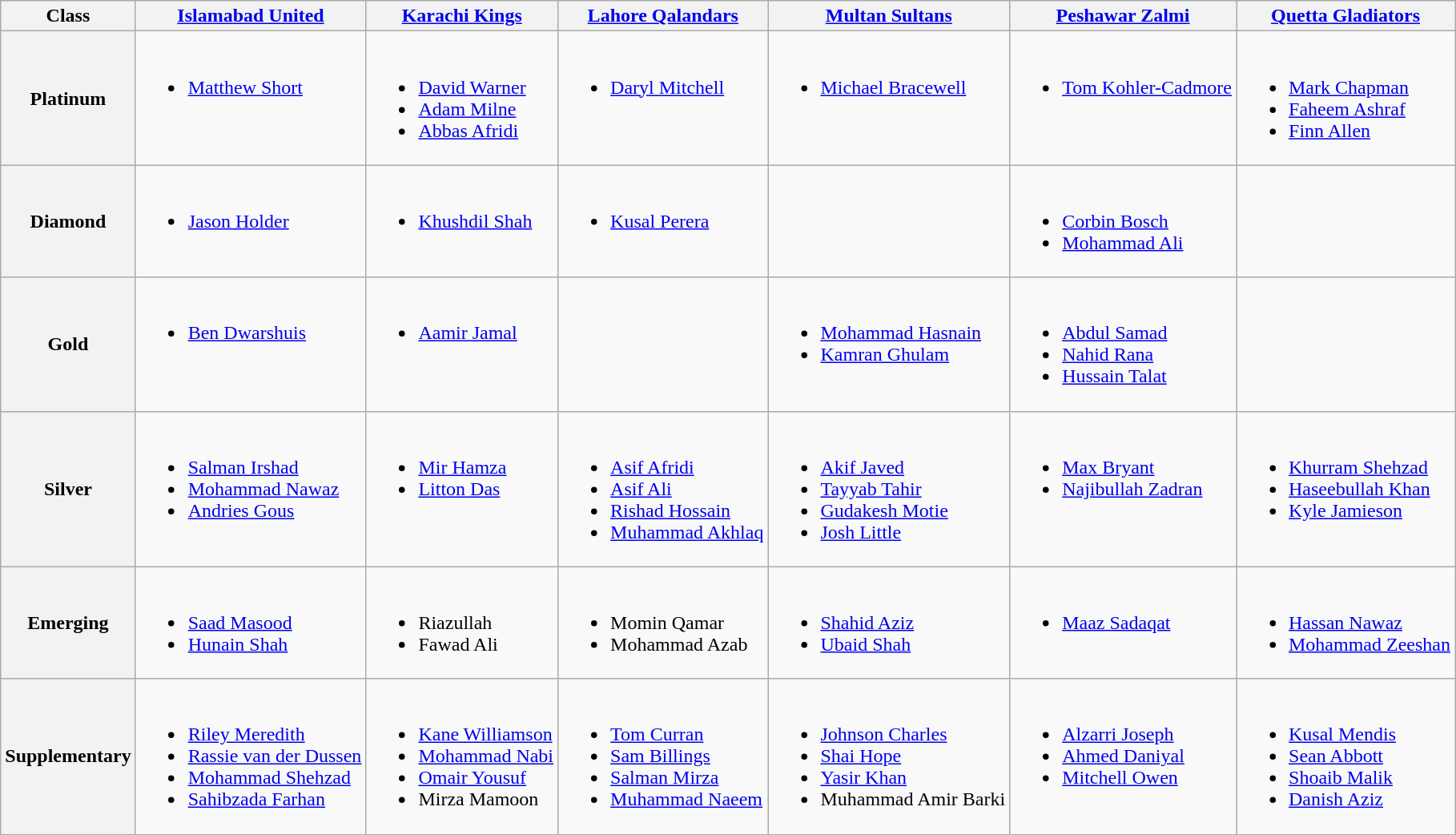<table class="wikitable">
<tr>
<th>Class</th>
<th><a href='#'>Islamabad United</a></th>
<th><a href='#'>Karachi Kings</a></th>
<th><a href='#'>Lahore Qalandars</a></th>
<th><a href='#'>Multan Sultans</a></th>
<th><a href='#'>Peshawar Zalmi</a></th>
<th><a href='#'>Quetta Gladiators</a></th>
</tr>
<tr>
<th>Platinum</th>
<td valign=top><br><ul><li><a href='#'>Matthew Short</a></li></ul></td>
<td valign=top><br><ul><li><a href='#'>David Warner</a></li><li><a href='#'>Adam Milne</a></li><li><a href='#'>Abbas Afridi</a></li></ul></td>
<td valign=top><br><ul><li><a href='#'>Daryl Mitchell</a></li></ul></td>
<td valign=top><br><ul><li><a href='#'>Michael Bracewell</a></li></ul></td>
<td valign=top><br><ul><li><a href='#'>Tom Kohler-Cadmore</a></li></ul></td>
<td valign=top><br><ul><li><a href='#'>Mark Chapman</a></li><li><a href='#'>Faheem Ashraf</a></li><li><a href='#'>Finn Allen</a></li></ul></td>
</tr>
<tr>
<th>Diamond</th>
<td valign=top><br><ul><li><a href='#'>Jason Holder</a></li></ul></td>
<td valign=top><br><ul><li><a href='#'>Khushdil Shah</a></li></ul></td>
<td valign=top><br><ul><li><a href='#'>Kusal Perera</a></li></ul></td>
<td></td>
<td valign=top><br><ul><li><a href='#'>Corbin Bosch</a></li><li><a href='#'>Mohammad Ali</a></li></ul></td>
<td></td>
</tr>
<tr>
<th>Gold</th>
<td valign=top><br><ul><li><a href='#'>Ben Dwarshuis</a></li></ul></td>
<td valign=top><br><ul><li><a href='#'>Aamir Jamal</a></li></ul></td>
<td></td>
<td valign=top><br><ul><li><a href='#'>Mohammad Hasnain</a></li><li><a href='#'>Kamran Ghulam</a></li></ul></td>
<td valign=top><br><ul><li><a href='#'>Abdul Samad</a></li><li><a href='#'>Nahid Rana</a></li><li><a href='#'>Hussain Talat</a></li></ul></td>
<td></td>
</tr>
<tr>
<th>Silver</th>
<td valign=top><br><ul><li><a href='#'>Salman Irshad</a></li><li><a href='#'>Mohammad Nawaz</a></li><li><a href='#'>Andries Gous</a></li></ul></td>
<td valign=top><br><ul><li><a href='#'>Mir Hamza</a></li><li><a href='#'>Litton Das</a></li></ul></td>
<td valign=top><br><ul><li><a href='#'>Asif Afridi</a></li><li><a href='#'>Asif Ali</a></li><li><a href='#'>Rishad Hossain</a></li><li><a href='#'>Muhammad Akhlaq</a></li></ul></td>
<td valign=top><br><ul><li><a href='#'>Akif Javed</a></li><li><a href='#'>Tayyab Tahir</a></li><li><a href='#'>Gudakesh Motie</a></li><li><a href='#'>Josh Little</a></li></ul></td>
<td valign=top><br><ul><li><a href='#'>Max Bryant</a></li><li><a href='#'>Najibullah Zadran</a></li></ul></td>
<td valign=top><br><ul><li><a href='#'>Khurram Shehzad</a></li><li><a href='#'>Haseebullah Khan</a></li><li><a href='#'>Kyle Jamieson</a></li></ul></td>
</tr>
<tr>
<th>Emerging</th>
<td valign=top><br><ul><li><a href='#'>Saad Masood</a></li><li><a href='#'>Hunain Shah</a></li></ul></td>
<td valign=top><br><ul><li>Riazullah</li><li>Fawad Ali</li></ul></td>
<td valign=top><br><ul><li>Momin Qamar</li><li>Mohammad Azab</li></ul></td>
<td valign=top><br><ul><li><a href='#'>Shahid Aziz</a></li><li><a href='#'>Ubaid Shah</a></li></ul></td>
<td valign=top><br><ul><li><a href='#'>Maaz Sadaqat</a></li></ul></td>
<td valign=top><br><ul><li><a href='#'>Hassan Nawaz</a></li><li><a href='#'>Mohammad Zeeshan</a></li></ul></td>
</tr>
<tr>
<th>Supplementary</th>
<td valign=top><br><ul><li><a href='#'>Riley Meredith</a></li><li><a href='#'>Rassie van der Dussen</a></li><li><a href='#'>Mohammad Shehzad</a></li><li><a href='#'>Sahibzada Farhan</a></li></ul></td>
<td valign=top><br><ul><li><a href='#'>Kane Williamson</a></li><li><a href='#'>Mohammad Nabi</a></li><li><a href='#'>Omair Yousuf</a></li><li>Mirza Mamoon</li></ul></td>
<td valign=top><br><ul><li><a href='#'>Tom Curran</a></li><li><a href='#'>Sam Billings</a></li><li><a href='#'>Salman Mirza</a></li><li><a href='#'>Muhammad Naeem</a></li></ul></td>
<td valign=top><br><ul><li><a href='#'>Johnson Charles</a></li><li><a href='#'>Shai Hope</a></li><li><a href='#'>Yasir Khan</a></li><li>Muhammad Amir Barki</li></ul></td>
<td valign=top><br><ul><li><a href='#'>Alzarri Joseph</a></li><li><a href='#'>Ahmed Daniyal</a></li><li><a href='#'>Mitchell Owen</a></li></ul></td>
<td valign=top><br><ul><li><a href='#'>Kusal Mendis</a></li><li><a href='#'>Sean Abbott</a></li><li><a href='#'>Shoaib Malik</a></li><li><a href='#'>Danish Aziz</a></li></ul></td>
</tr>
</table>
